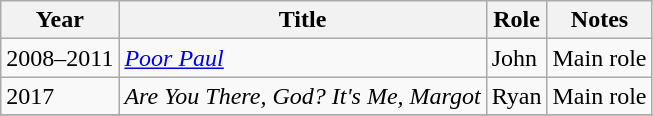<table class="wikitable sortable">
<tr>
<th>Year</th>
<th>Title</th>
<th>Role</th>
<th class="unsortable">Notes</th>
</tr>
<tr>
<td>2008–2011</td>
<td><em><a href='#'>Poor Paul</a></em></td>
<td>John</td>
<td>Main role</td>
</tr>
<tr>
<td>2017</td>
<td><em>Are You There, God? It's Me, Margot</em></td>
<td>Ryan</td>
<td>Main role</td>
</tr>
<tr>
</tr>
</table>
